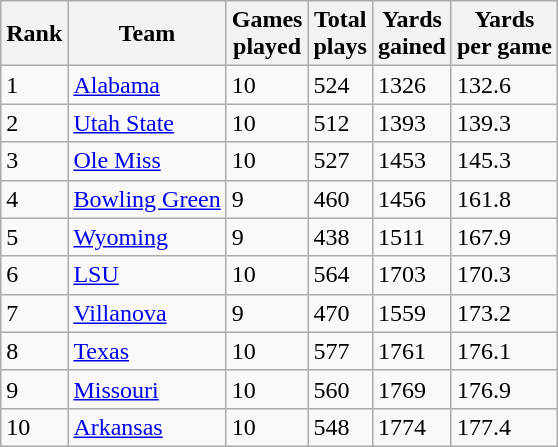<table class="wikitable sortable">
<tr>
<th>Rank</th>
<th>Team</th>
<th>Games<br>played</th>
<th>Total<br>plays</th>
<th>Yards<br>gained</th>
<th>Yards<br>per game</th>
</tr>
<tr>
<td>1</td>
<td><a href='#'>Alabama</a></td>
<td>10</td>
<td>524</td>
<td>1326</td>
<td>132.6</td>
</tr>
<tr>
<td>2</td>
<td><a href='#'>Utah State</a></td>
<td>10</td>
<td>512</td>
<td>1393</td>
<td>139.3</td>
</tr>
<tr>
<td>3</td>
<td><a href='#'>Ole Miss</a></td>
<td>10</td>
<td>527</td>
<td>1453</td>
<td>145.3</td>
</tr>
<tr>
<td>4</td>
<td><a href='#'>Bowling Green</a></td>
<td>9</td>
<td>460</td>
<td>1456</td>
<td>161.8</td>
</tr>
<tr>
<td>5</td>
<td><a href='#'>Wyoming</a></td>
<td>9</td>
<td>438</td>
<td>1511</td>
<td>167.9</td>
</tr>
<tr>
<td>6</td>
<td><a href='#'>LSU</a></td>
<td>10</td>
<td>564</td>
<td>1703</td>
<td>170.3</td>
</tr>
<tr>
<td>7</td>
<td><a href='#'>Villanova</a></td>
<td>9</td>
<td>470</td>
<td>1559</td>
<td>173.2</td>
</tr>
<tr>
<td>8</td>
<td><a href='#'>Texas</a></td>
<td>10</td>
<td>577</td>
<td>1761</td>
<td>176.1</td>
</tr>
<tr>
<td>9</td>
<td><a href='#'>Missouri</a></td>
<td>10</td>
<td>560</td>
<td>1769</td>
<td>176.9</td>
</tr>
<tr>
<td>10</td>
<td><a href='#'>Arkansas</a></td>
<td>10</td>
<td>548</td>
<td>1774</td>
<td>177.4</td>
</tr>
</table>
